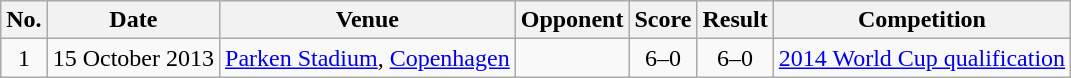<table class="wikitable sortable">
<tr>
<th scope="col">No.</th>
<th scope="col">Date</th>
<th scope="col">Venue</th>
<th scope="col">Opponent</th>
<th scope="col">Score</th>
<th scope="col">Result</th>
<th scope="col">Competition</th>
</tr>
<tr>
<td align=center>1</td>
<td>15 October 2013</td>
<td><a href='#'>Parken Stadium</a>, <a href='#'>Copenhagen</a></td>
<td></td>
<td align=center>6–0</td>
<td align=center>6–0</td>
<td><a href='#'>2014 World Cup qualification</a></td>
</tr>
</table>
